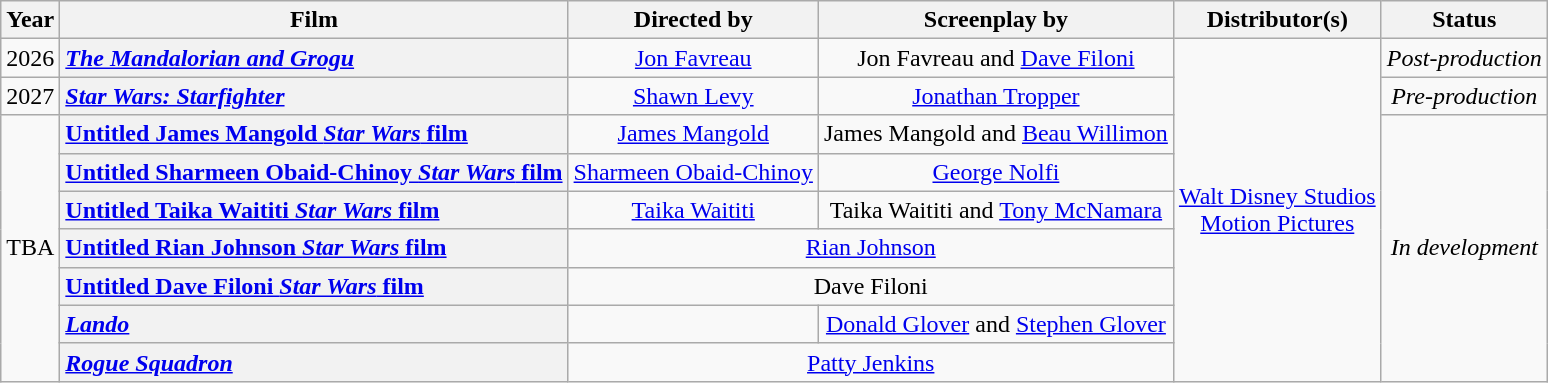<table class="wikitable sortable" style="text-align:center;">
<tr>
<th>Year</th>
<th>Film</th>
<th>Directed by</th>
<th>Screenplay by</th>
<th>Distributor(s)</th>
<th>Status</th>
</tr>
<tr>
<td>2026</td>
<th scope="row" style="text-align:left"><em><a href='#'>The Mandalorian and Grogu</a></em></th>
<td style="text-align:center;"><a href='#'>Jon Favreau</a></td>
<td style="text-align:center;">Jon Favreau and <a href='#'>Dave Filoni</a></td>
<td rowspan="9"><a href='#'>Walt Disney Studios<br>Motion Pictures</a></td>
<td><em>Post-production</em></td>
</tr>
<tr>
<td>2027</td>
<th scope="row" style="text-align:left "><em><a href='#'>Star Wars: Starfighter</a></em></th>
<td><a href='#'>Shawn Levy</a></td>
<td><a href='#'>Jonathan Tropper</a></td>
<td><em>Pre-production</em></td>
</tr>
<tr>
<td rowspan="7">TBA</td>
<th scope="row" style="text-align:left"><a href='#'>Untitled James Mangold <em>Star Wars</em> film</a></th>
<td><a href='#'>James Mangold</a></td>
<td>James Mangold and <a href='#'>Beau Willimon</a></td>
<td rowspan="7"><em>In development</em></td>
</tr>
<tr>
<th scope="row" style="text-align:left"><a href='#'>Untitled Sharmeen Obaid-Chinoy <em>Star Wars</em> film</a></th>
<td><a href='#'>Sharmeen Obaid-Chinoy</a></td>
<td><a href='#'>George Nolfi</a></td>
</tr>
<tr>
<th scope="row" style="text-align:left"><a href='#'>Untitled Taika Waititi <em>Star Wars</em> film</a></th>
<td><a href='#'>Taika Waititi</a></td>
<td>Taika Waititi and <a href='#'>Tony McNamara</a></td>
</tr>
<tr>
<th scope="row" style="text-align:left"><a href='#'>Untitled Rian Johnson <em>Star Wars</em> film</a></th>
<td colspan="2" style="text-align:center;"><a href='#'>Rian Johnson</a></td>
</tr>
<tr>
<th scope="row" style="text-align:left"><a href='#'>Untitled Dave Filoni <em>Star Wars</em> film</a></th>
<td colspan="2" style="text-align:center;">Dave Filoni</td>
</tr>
<tr>
<th scope="row" style="text-align:left"><em><a href='#'>Lando</a></em></th>
<td></td>
<td><a href='#'>Donald Glover</a> and <a href='#'>Stephen Glover</a></td>
</tr>
<tr>
<th scope="row" style="text-align:left"><a href='#'><em>Rogue Squadron</em></a></th>
<td colspan="2" style="text-align:center"><a href='#'>Patty Jenkins</a></td>
</tr>
</table>
